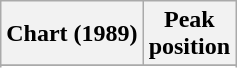<table class="wikitable plainrowheaders" style="text-align:center">
<tr>
<th scope="col">Chart (1989)</th>
<th scope="col">Peak<br>position</th>
</tr>
<tr>
</tr>
<tr>
</tr>
</table>
